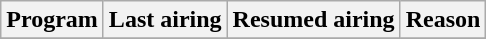<table class="wikitable">
<tr>
<th>Program</th>
<th>Last airing</th>
<th>Resumed airing</th>
<th>Reason</th>
</tr>
<tr>
</tr>
</table>
